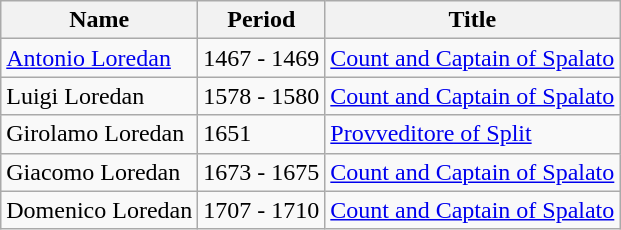<table class="wikitable">
<tr>
<th>Name</th>
<th>Period</th>
<th>Title</th>
</tr>
<tr>
<td><a href='#'>Antonio Loredan</a></td>
<td>1467 - 1469</td>
<td><a href='#'>Count and Captain of Spalato</a></td>
</tr>
<tr>
<td>Luigi Loredan</td>
<td>1578 - 1580</td>
<td><a href='#'>Count and Captain of Spalato</a></td>
</tr>
<tr>
<td>Girolamo Loredan</td>
<td>1651</td>
<td><a href='#'>Provveditore of Split</a></td>
</tr>
<tr>
<td>Giacomo Loredan</td>
<td>1673 - 1675</td>
<td><a href='#'>Count and Captain of Spalato</a></td>
</tr>
<tr>
<td>Domenico Loredan</td>
<td>1707 - 1710</td>
<td><a href='#'>Count and Captain of Spalato</a></td>
</tr>
</table>
